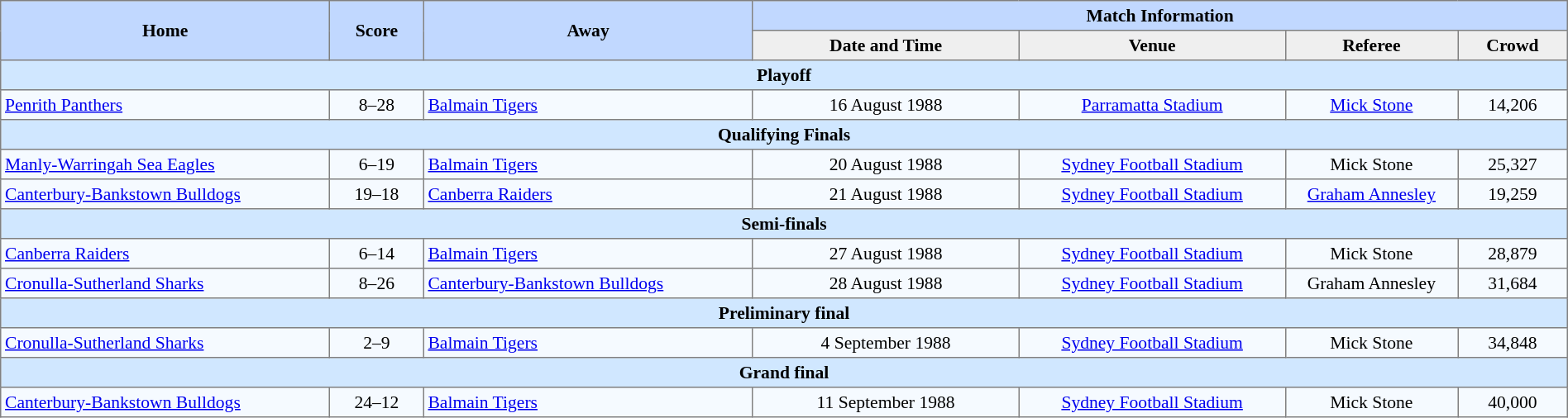<table border="1" cellpadding="3" cellspacing="0" style="border-collapse:collapse; font-size:90%; text-align:center; width:100%;">
<tr style="background:#c1d8ff;">
<th rowspan="2" style="width:21%;">Home</th>
<th rowspan="2" style="width:6%;">Score</th>
<th rowspan="2" style="width:21%;">Away</th>
<th colspan=6>Match Information</th>
</tr>
<tr style="background:#efefef;">
<th width=17%>Date and Time</th>
<th width=17%>Venue</th>
<th width=11%>Referee</th>
<th width=7%>Crowd</th>
</tr>
<tr style="background:#d0e7ff;">
<td colspan=7><strong>Playoff</strong></td>
</tr>
<tr style="background:#f5faff;">
<td align=left> <a href='#'>Penrith Panthers</a></td>
<td>8–28</td>
<td align=left> <a href='#'>Balmain Tigers</a></td>
<td>16 August 1988</td>
<td><a href='#'>Parramatta Stadium</a></td>
<td><a href='#'>Mick Stone</a></td>
<td>14,206</td>
</tr>
<tr style="background:#d0e7ff;">
<td colspan=7><strong>Qualifying Finals</strong></td>
</tr>
<tr style="background:#f5faff;">
<td align=left> <a href='#'>Manly-Warringah Sea Eagles</a></td>
<td>6–19</td>
<td align=left> <a href='#'>Balmain Tigers</a></td>
<td>20 August 1988</td>
<td><a href='#'>Sydney Football Stadium</a></td>
<td>Mick Stone</td>
<td>25,327</td>
</tr>
<tr style="background:#f5faff;">
<td align=left> <a href='#'>Canterbury-Bankstown Bulldogs</a></td>
<td>19–18</td>
<td align=left> <a href='#'>Canberra Raiders</a></td>
<td>21 August 1988</td>
<td><a href='#'>Sydney Football Stadium</a></td>
<td><a href='#'>Graham Annesley</a></td>
<td>19,259</td>
</tr>
<tr style="background:#d0e7ff;">
<td colspan=7><strong>Semi-finals</strong></td>
</tr>
<tr style="background:#f5faff;">
<td align=left> <a href='#'>Canberra Raiders</a></td>
<td>6–14</td>
<td align=left> <a href='#'>Balmain Tigers</a></td>
<td>27 August 1988</td>
<td><a href='#'>Sydney Football Stadium</a></td>
<td>Mick Stone</td>
<td>28,879</td>
</tr>
<tr style="background:#f5faff;">
<td align=left> <a href='#'>Cronulla-Sutherland Sharks</a></td>
<td>8–26</td>
<td align=left> <a href='#'>Canterbury-Bankstown Bulldogs</a></td>
<td>28 August 1988</td>
<td><a href='#'>Sydney Football Stadium</a></td>
<td>Graham Annesley</td>
<td>31,684</td>
</tr>
<tr style="background:#d0e7ff;">
<td colspan=7><strong>Preliminary final</strong></td>
</tr>
<tr style="background:#f5faff;">
<td align=left> <a href='#'>Cronulla-Sutherland Sharks</a></td>
<td>2–9</td>
<td align=left> <a href='#'>Balmain Tigers</a></td>
<td>4 September 1988</td>
<td><a href='#'>Sydney Football Stadium</a></td>
<td>Mick Stone</td>
<td>34,848</td>
</tr>
<tr style="background:#d0e7ff;">
<td colspan=7><strong>Grand final</strong></td>
</tr>
<tr style="background:#f5faff;">
<td align=left> <a href='#'>Canterbury-Bankstown Bulldogs</a></td>
<td>24–12</td>
<td align=left> <a href='#'>Balmain Tigers</a></td>
<td>11 September 1988</td>
<td><a href='#'>Sydney Football Stadium</a></td>
<td>Mick Stone</td>
<td>40,000</td>
</tr>
</table>
